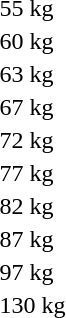<table>
<tr>
<td rowspan=2>55 kg<br></td>
<td rowspan=2></td>
<td rowspan=2></td>
<td></td>
</tr>
<tr>
<td></td>
</tr>
<tr>
<td rowspan=2>60 kg<br></td>
<td rowspan=2></td>
<td rowspan=2></td>
<td></td>
</tr>
<tr>
<td></td>
</tr>
<tr>
<td rowspan=2>63 kg<br></td>
<td rowspan=2></td>
<td rowspan=2></td>
<td></td>
</tr>
<tr>
<td></td>
</tr>
<tr>
<td rowspan=2>67 kg<br></td>
<td rowspan=2></td>
<td rowspan=2></td>
<td></td>
</tr>
<tr>
<td></td>
</tr>
<tr>
<td rowspan=2>72 kg<br></td>
<td rowspan=2></td>
<td rowspan=2></td>
<td></td>
</tr>
<tr>
<td></td>
</tr>
<tr>
<td rowspan=2>77 kg<br></td>
<td rowspan=2></td>
<td rowspan=2></td>
<td></td>
</tr>
<tr>
<td></td>
</tr>
<tr>
<td rowspan=2>82 kg<br></td>
<td rowspan=2></td>
<td rowspan=2></td>
<td></td>
</tr>
<tr>
<td></td>
</tr>
<tr>
<td rowspan=2>87 kg<br></td>
<td rowspan=2></td>
<td rowspan=2></td>
<td></td>
</tr>
<tr>
<td></td>
</tr>
<tr>
<td rowspan=2>97 kg<br></td>
<td rowspan=2></td>
<td rowspan=2></td>
<td></td>
</tr>
<tr>
<td></td>
</tr>
<tr>
<td rowspan=2>130 kg<br></td>
<td rowspan=2></td>
<td rowspan=2></td>
<td></td>
</tr>
<tr>
<td></td>
</tr>
</table>
